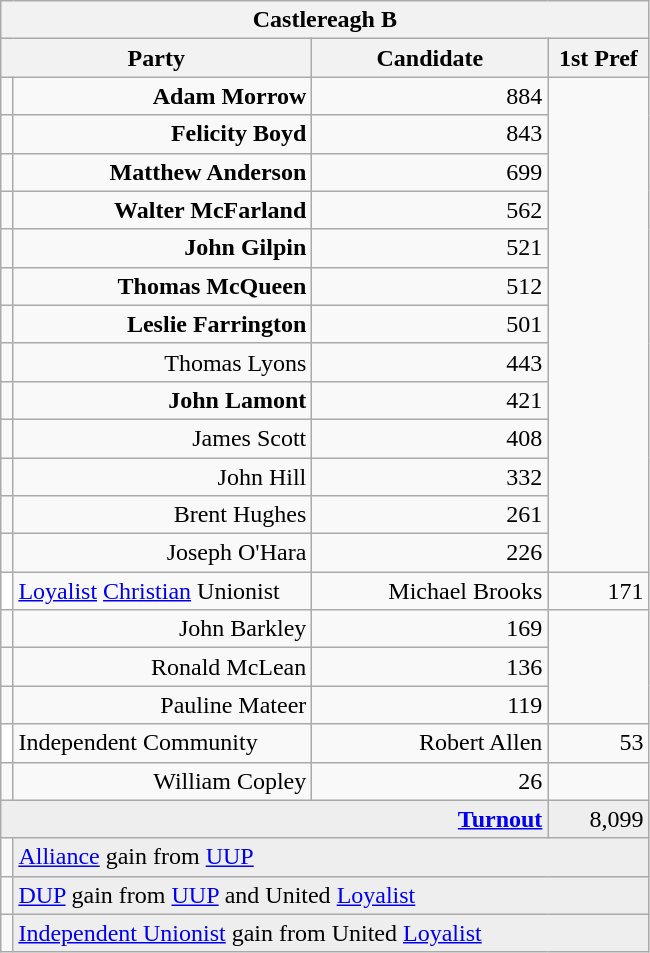<table class="wikitable">
<tr>
<th colspan="4" align="center">Castlereagh B</th>
</tr>
<tr>
<th colspan="2" align="center" width=200>Party</th>
<th width=150>Candidate</th>
<th width=60>1st Pref</th>
</tr>
<tr>
<td></td>
<td align="right"><strong>Adam Morrow</strong></td>
<td align="right">884</td>
</tr>
<tr>
<td></td>
<td align="right"><strong>Felicity Boyd</strong></td>
<td align="right">843</td>
</tr>
<tr>
<td></td>
<td align="right"><strong>Matthew Anderson</strong></td>
<td align="right">699</td>
</tr>
<tr>
<td></td>
<td align="right"><strong>Walter McFarland</strong></td>
<td align="right">562</td>
</tr>
<tr>
<td></td>
<td align="right"><strong>John Gilpin</strong></td>
<td align="right">521</td>
</tr>
<tr>
<td></td>
<td align="right"><strong>Thomas McQueen</strong></td>
<td align="right">512</td>
</tr>
<tr>
<td></td>
<td align="right"><strong>Leslie Farrington</strong></td>
<td align="right">501</td>
</tr>
<tr>
<td></td>
<td align="right">Thomas Lyons</td>
<td align="right">443</td>
</tr>
<tr>
<td></td>
<td align="right"><strong>John Lamont</strong></td>
<td align="right">421</td>
</tr>
<tr>
<td></td>
<td align="right">James Scott</td>
<td align="right">408</td>
</tr>
<tr>
<td></td>
<td align="right">John Hill</td>
<td align="right">332</td>
</tr>
<tr>
<td></td>
<td align="right">Brent Hughes</td>
<td align="right">261</td>
</tr>
<tr>
<td></td>
<td align="right">Joseph O'Hara</td>
<td align="right">226</td>
</tr>
<tr>
<td style="background-color: #FFFFFF"></td>
<td><a href='#'>Loyalist</a> <a href='#'>Christian</a> Unionist</td>
<td align="right">Michael Brooks</td>
<td align="right">171</td>
</tr>
<tr>
<td></td>
<td align="right">John Barkley</td>
<td align="right">169</td>
</tr>
<tr>
<td></td>
<td align="right">Ronald McLean</td>
<td align="right">136</td>
</tr>
<tr>
<td></td>
<td align="right">Pauline Mateer</td>
<td align="right">119</td>
</tr>
<tr>
<td style="background-color: #FFFFFF"></td>
<td>Independent Community</td>
<td align="right">Robert Allen</td>
<td align="right">53</td>
</tr>
<tr>
<td></td>
<td align="right">William Copley</td>
<td align="right">26</td>
</tr>
<tr bgcolor="EEEEEE">
<td colspan=3 align="right"><strong><a href='#'>Turnout</a></strong></td>
<td align="right">8,099</td>
</tr>
<tr>
<td bgcolor=></td>
<td colspan=3 bgcolor="EEEEEE"><a href='#'>Alliance</a> gain from <a href='#'>UUP</a></td>
</tr>
<tr>
<td bgcolor=></td>
<td colspan=3 bgcolor="EEEEEE"><a href='#'>DUP</a> gain from <a href='#'>UUP</a> and United <a href='#'>Loyalist</a></td>
</tr>
<tr>
<td bgcolor=></td>
<td colspan=3 bgcolor="EEEEEE"><a href='#'>Independent Unionist</a> gain from United <a href='#'>Loyalist</a></td>
</tr>
</table>
